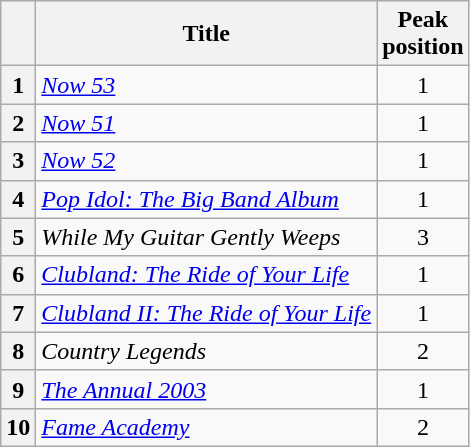<table class="wikitable sortable plainrowheaders">
<tr>
<th scope=col></th>
<th scope=col>Title</th>
<th scope=col>Peak<br>position</th>
</tr>
<tr>
<th scope=row style="text-align:center;">1</th>
<td><em><a href='#'>Now 53</a></em></td>
<td align="center">1</td>
</tr>
<tr>
<th scope=row style="text-align:center;">2</th>
<td><em><a href='#'>Now 51</a></em></td>
<td align="center">1</td>
</tr>
<tr>
<th scope=row style="text-align:center;">3</th>
<td><em><a href='#'>Now 52</a></em></td>
<td align="center">1</td>
</tr>
<tr>
<th scope=row style="text-align:center;">4</th>
<td><em><a href='#'>Pop Idol: The Big Band Album</a></em></td>
<td align="center">1</td>
</tr>
<tr>
<th scope=row style="text-align:center;">5</th>
<td><em>While My Guitar Gently Weeps</em></td>
<td align="center">3</td>
</tr>
<tr>
<th scope=row style="text-align:center;">6</th>
<td><em><a href='#'>Clubland: The Ride of Your Life</a></em></td>
<td align="center">1</td>
</tr>
<tr>
<th scope=row style="text-align:center;">7</th>
<td><em><a href='#'>Clubland II: The Ride of Your Life</a></em></td>
<td align="center">1</td>
</tr>
<tr>
<th scope=row style="text-align:center;">8</th>
<td><em>Country Legends</em></td>
<td align="center">2</td>
</tr>
<tr>
<th scope=row style="text-align:center;">9</th>
<td><em><a href='#'>The Annual 2003</a></em></td>
<td align="center">1</td>
</tr>
<tr>
<th scope=row style="text-align:center;">10</th>
<td><em><a href='#'>Fame Academy</a></em></td>
<td align="center">2</td>
</tr>
</table>
